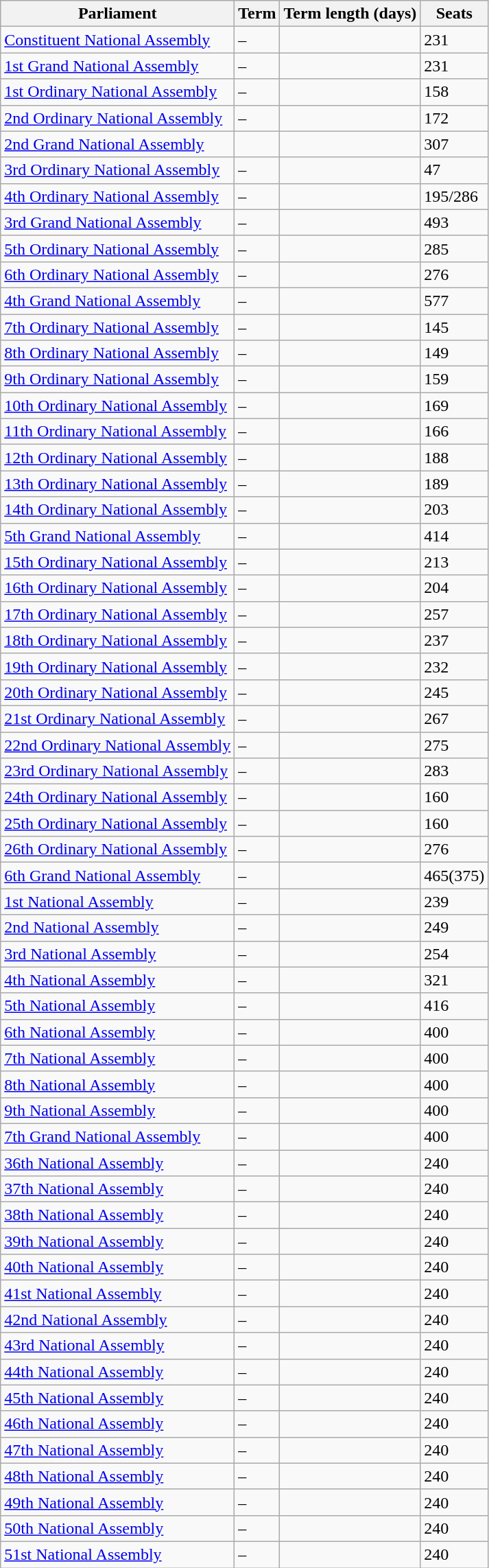<table class="wikitable">
<tr>
<th>Parliament</th>
<th><strong>Term</strong></th>
<th><strong>Term length (days)</strong></th>
<th><strong>Seats</strong></th>
</tr>
<tr>
<td><a href='#'>Constituent National Assembly</a></td>
<td> – </td>
<td></td>
<td>231</td>
</tr>
<tr>
<td><a href='#'>1st Grand National Assembly</a></td>
<td> – </td>
<td></td>
<td>231</td>
</tr>
<tr>
<td><a href='#'>1st Ordinary National Assembly</a></td>
<td> – </td>
<td></td>
<td>158</td>
</tr>
<tr>
<td><a href='#'>2nd Ordinary National Assembly</a></td>
<td> – </td>
<td></td>
<td>172</td>
</tr>
<tr>
<td><a href='#'>2nd Grand National Assembly</a></td>
<td></td>
<td></td>
<td>307</td>
</tr>
<tr>
<td><a href='#'>3rd Ordinary National Assembly</a></td>
<td> – </td>
<td></td>
<td>47</td>
</tr>
<tr>
<td><a href='#'>4th Ordinary National Assembly</a></td>
<td> – </td>
<td></td>
<td>195/286</td>
</tr>
<tr>
<td><a href='#'>3rd Grand National Assembly</a></td>
<td> – </td>
<td></td>
<td>493</td>
</tr>
<tr>
<td><a href='#'>5th Ordinary National Assembly</a></td>
<td> – </td>
<td></td>
<td>285</td>
</tr>
<tr>
<td><a href='#'>6th Ordinary National Assembly</a></td>
<td> – </td>
<td></td>
<td>276</td>
</tr>
<tr>
<td><a href='#'>4th Grand National Assembly</a></td>
<td> – </td>
<td></td>
<td>577</td>
</tr>
<tr>
<td><a href='#'>7th Ordinary National Assembly</a></td>
<td> – </td>
<td></td>
<td>145</td>
</tr>
<tr>
<td><a href='#'>8th Ordinary National Assembly</a></td>
<td> – </td>
<td></td>
<td>149</td>
</tr>
<tr>
<td><a href='#'>9th Ordinary National Assembly</a></td>
<td> – </td>
<td></td>
<td>159</td>
</tr>
<tr>
<td><a href='#'>10th Ordinary National Assembly</a></td>
<td> – </td>
<td></td>
<td>169</td>
</tr>
<tr>
<td><a href='#'>11th Ordinary National Assembly</a></td>
<td> – </td>
<td></td>
<td>166</td>
</tr>
<tr>
<td><a href='#'>12th Ordinary National Assembly</a></td>
<td> – </td>
<td></td>
<td>188</td>
</tr>
<tr>
<td><a href='#'>13th Ordinary National Assembly</a></td>
<td> – </td>
<td></td>
<td>189</td>
</tr>
<tr>
<td><a href='#'>14th Ordinary National Assembly</a></td>
<td> – </td>
<td></td>
<td>203</td>
</tr>
<tr>
<td><a href='#'>5th Grand National Assembly</a></td>
<td> – </td>
<td></td>
<td>414</td>
</tr>
<tr>
<td><a href='#'>15th Ordinary National Assembly</a></td>
<td> – </td>
<td></td>
<td>213</td>
</tr>
<tr>
<td><a href='#'>16th Ordinary National Assembly</a></td>
<td> – </td>
<td></td>
<td>204</td>
</tr>
<tr>
<td><a href='#'>17th Ordinary National Assembly</a></td>
<td> – </td>
<td></td>
<td>257</td>
</tr>
<tr>
<td><a href='#'>18th Ordinary National Assembly</a></td>
<td> – </td>
<td></td>
<td>237</td>
</tr>
<tr>
<td><a href='#'>19th Ordinary National Assembly</a></td>
<td> – </td>
<td></td>
<td>232</td>
</tr>
<tr>
<td><a href='#'>20th Ordinary National Assembly</a></td>
<td> – </td>
<td></td>
<td>245</td>
</tr>
<tr>
<td><a href='#'>21st Ordinary National Assembly</a></td>
<td> – </td>
<td></td>
<td>267</td>
</tr>
<tr>
<td><a href='#'>22nd Ordinary National Assembly</a></td>
<td> – </td>
<td></td>
<td>275</td>
</tr>
<tr>
<td><a href='#'>23rd Ordinary National Assembly</a></td>
<td> – </td>
<td></td>
<td>283</td>
</tr>
<tr>
<td><a href='#'>24th Ordinary National Assembly</a></td>
<td> – </td>
<td></td>
<td>160</td>
</tr>
<tr>
<td><a href='#'>25th Ordinary National Assembly</a></td>
<td> – </td>
<td></td>
<td>160</td>
</tr>
<tr>
<td><a href='#'>26th Ordinary National Assembly</a></td>
<td> – </td>
<td></td>
<td>276</td>
</tr>
<tr>
<td><a href='#'>6th Grand National Assembly</a></td>
<td> – </td>
<td></td>
<td>465(375)</td>
</tr>
<tr>
<td><a href='#'>1st National Assembly</a></td>
<td> – </td>
<td></td>
<td>239</td>
</tr>
<tr>
<td><a href='#'>2nd National Assembly</a></td>
<td> – </td>
<td></td>
<td>249</td>
</tr>
<tr>
<td><a href='#'>3rd National Assembly</a></td>
<td> – </td>
<td></td>
<td>254</td>
</tr>
<tr>
<td><a href='#'>4th National Assembly</a></td>
<td> – </td>
<td></td>
<td>321</td>
</tr>
<tr>
<td><a href='#'>5th National Assembly</a></td>
<td> – </td>
<td></td>
<td>416</td>
</tr>
<tr>
<td><a href='#'>6th National Assembly</a></td>
<td> – </td>
<td></td>
<td>400</td>
</tr>
<tr>
<td><a href='#'>7th National Assembly</a></td>
<td> – </td>
<td></td>
<td>400</td>
</tr>
<tr>
<td><a href='#'>8th National Assembly</a></td>
<td> – </td>
<td></td>
<td>400</td>
</tr>
<tr>
<td><a href='#'>9th National Assembly</a></td>
<td> – </td>
<td></td>
<td>400</td>
</tr>
<tr>
<td><a href='#'>7th Grand National Assembly</a></td>
<td> – </td>
<td></td>
<td>400</td>
</tr>
<tr>
<td><a href='#'>36th National Assembly</a></td>
<td> – </td>
<td></td>
<td>240</td>
</tr>
<tr>
<td><a href='#'>37th National Assembly</a></td>
<td> – </td>
<td></td>
<td>240</td>
</tr>
<tr>
<td><a href='#'>38th National Assembly</a></td>
<td> – </td>
<td></td>
<td>240</td>
</tr>
<tr>
<td><a href='#'>39th National Assembly</a></td>
<td> – </td>
<td></td>
<td>240</td>
</tr>
<tr>
<td><a href='#'>40th National Assembly</a></td>
<td> – </td>
<td></td>
<td>240</td>
</tr>
<tr>
<td><a href='#'>41st National Assembly</a></td>
<td> – </td>
<td></td>
<td>240</td>
</tr>
<tr>
<td><a href='#'>42nd National Assembly</a></td>
<td> – </td>
<td></td>
<td>240</td>
</tr>
<tr>
<td><a href='#'>43rd National Assembly</a></td>
<td> – </td>
<td></td>
<td>240</td>
</tr>
<tr>
<td><a href='#'>44th National Assembly</a></td>
<td> – </td>
<td></td>
<td>240</td>
</tr>
<tr>
<td><a href='#'>45th National Assembly</a></td>
<td> – </td>
<td></td>
<td>240</td>
</tr>
<tr>
<td><a href='#'>46th National Assembly</a></td>
<td> – </td>
<td></td>
<td>240</td>
</tr>
<tr>
<td><a href='#'>47th National Assembly</a></td>
<td> – </td>
<td></td>
<td>240</td>
</tr>
<tr>
<td><a href='#'>48th National Assembly</a></td>
<td> – </td>
<td></td>
<td>240</td>
</tr>
<tr>
<td><a href='#'>49th National Assembly</a></td>
<td> – </td>
<td></td>
<td>240</td>
</tr>
<tr>
<td><a href='#'>50th National Assembly</a></td>
<td> – </td>
<td></td>
<td>240</td>
</tr>
<tr>
<td><a href='#'>51st National Assembly</a></td>
<td> –</td>
<td></td>
<td>240</td>
</tr>
</table>
